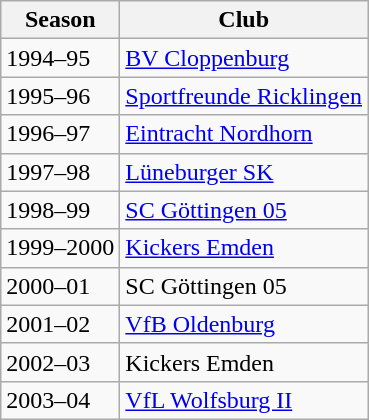<table class="wikitable">
<tr>
<th>Season</th>
<th>Club</th>
</tr>
<tr>
<td>1994–95</td>
<td><a href='#'>BV Cloppenburg</a></td>
</tr>
<tr>
<td>1995–96</td>
<td><a href='#'>Sportfreunde Ricklingen</a></td>
</tr>
<tr>
<td>1996–97</td>
<td><a href='#'>Eintracht Nordhorn</a></td>
</tr>
<tr>
<td>1997–98</td>
<td><a href='#'>Lüneburger SK</a></td>
</tr>
<tr>
<td>1998–99</td>
<td><a href='#'>SC Göttingen 05</a></td>
</tr>
<tr>
<td>1999–2000</td>
<td><a href='#'>Kickers Emden</a></td>
</tr>
<tr>
<td>2000–01</td>
<td>SC Göttingen 05</td>
</tr>
<tr>
<td>2001–02</td>
<td><a href='#'>VfB Oldenburg</a></td>
</tr>
<tr>
<td>2002–03</td>
<td>Kickers Emden</td>
</tr>
<tr>
<td>2003–04</td>
<td><a href='#'>VfL Wolfsburg II</a></td>
</tr>
</table>
